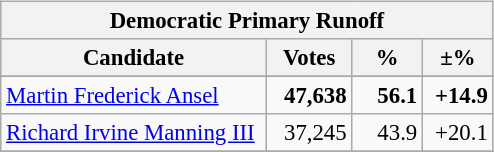<table class="wikitable" align="left" style="margin: 1em 1em 1em 0; background: #f9f9f9; font-size: 95%;">
<tr style="background-color:#E9E9E9">
<th colspan="4">Democratic Primary Runoff</th>
</tr>
<tr style="background-color:#E9E9E9">
<th colspan="1" style="width: 170px">Candidate</th>
<th style="width: 50px">Votes</th>
<th style="width: 40px">%</th>
<th style="width: 40px">±%</th>
</tr>
<tr>
</tr>
<tr>
<td><a href='#'>Martin Frederick Ansel</a></td>
<td align="right"><strong>47,638</strong></td>
<td align="right"><strong>56.1</strong></td>
<td align="right"><strong>+14.9</strong></td>
</tr>
<tr>
<td><a href='#'>Richard Irvine Manning III</a></td>
<td align="right">37,245</td>
<td align="right">43.9</td>
<td align="right">+20.1</td>
</tr>
<tr>
</tr>
</table>
